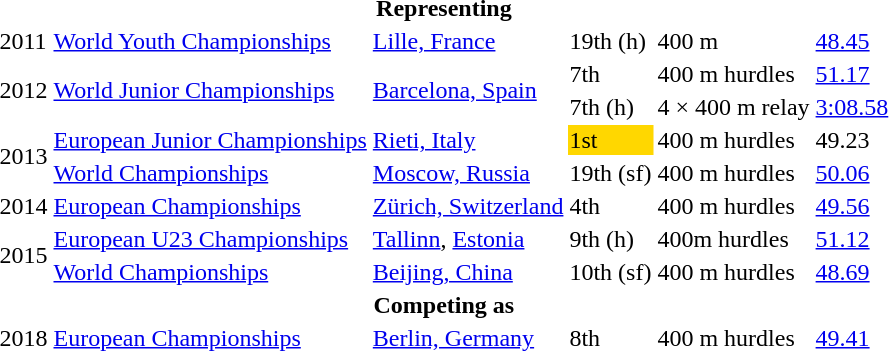<table>
<tr>
<th colspan="6">Representing </th>
</tr>
<tr>
<td>2011</td>
<td><a href='#'>World Youth Championships</a></td>
<td><a href='#'>Lille, France</a></td>
<td>19th (h)</td>
<td>400 m</td>
<td><a href='#'>48.45</a></td>
</tr>
<tr>
<td rowspan=2>2012</td>
<td rowspan=2><a href='#'>World Junior Championships</a></td>
<td rowspan=2><a href='#'>Barcelona, Spain</a></td>
<td>7th</td>
<td>400 m hurdles</td>
<td><a href='#'>51.17</a></td>
</tr>
<tr>
<td>7th (h)</td>
<td>4 × 400 m relay</td>
<td><a href='#'>3:08.58</a></td>
</tr>
<tr>
<td rowspan=2>2013</td>
<td><a href='#'>European Junior Championships</a></td>
<td><a href='#'>Rieti, Italy</a></td>
<td bgcolor=gold>1st</td>
<td>400 m hurdles</td>
<td>49.23</td>
</tr>
<tr>
<td><a href='#'>World Championships</a></td>
<td><a href='#'>Moscow, Russia</a></td>
<td>19th (sf)</td>
<td>400 m hurdles</td>
<td><a href='#'>50.06</a></td>
</tr>
<tr>
<td>2014</td>
<td><a href='#'>European Championships</a></td>
<td><a href='#'>Zürich, Switzerland</a></td>
<td>4th</td>
<td>400 m hurdles</td>
<td><a href='#'>49.56</a></td>
</tr>
<tr>
<td rowspan=2>2015</td>
<td><a href='#'>European U23 Championships</a></td>
<td><a href='#'>Tallinn</a>, <a href='#'>Estonia</a></td>
<td>9th (h)</td>
<td>400m hurdles</td>
<td><a href='#'>51.12</a></td>
</tr>
<tr>
<td><a href='#'>World Championships</a></td>
<td><a href='#'>Beijing, China</a></td>
<td>10th (sf)</td>
<td>400 m hurdles</td>
<td><a href='#'>48.69</a></td>
</tr>
<tr>
<th colspan="6">Competing as </th>
</tr>
<tr>
<td>2018</td>
<td><a href='#'>European Championships</a></td>
<td><a href='#'>Berlin, Germany</a></td>
<td>8th</td>
<td>400 m hurdles</td>
<td><a href='#'>49.41</a></td>
</tr>
</table>
